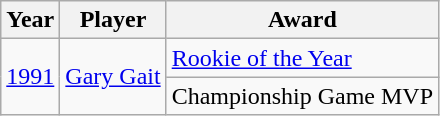<table class="wikitable">
<tr>
<th>Year</th>
<th>Player</th>
<th>Award</th>
</tr>
<tr>
<td rowspan="2"><a href='#'>1991</a></td>
<td rowspan=2><a href='#'>Gary Gait</a></td>
<td><a href='#'>Rookie of the Year</a></td>
</tr>
<tr>
<td>Championship Game MVP</td>
</tr>
</table>
